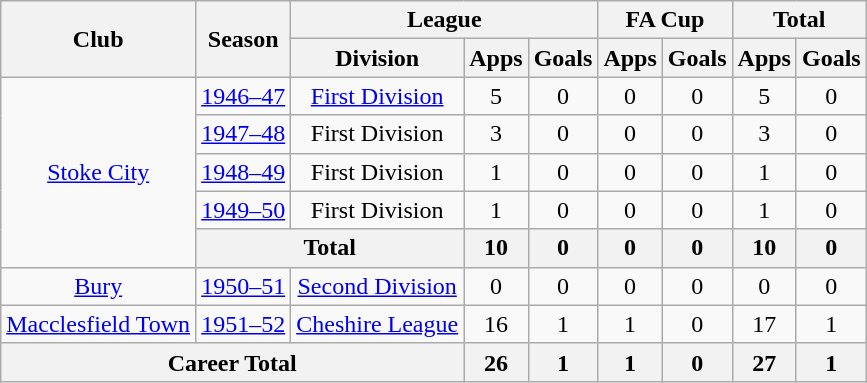<table class="wikitable" style="text-align: center;">
<tr>
<th rowspan="2">Club</th>
<th rowspan="2">Season</th>
<th colspan="3">League</th>
<th colspan="2">FA Cup</th>
<th colspan="2">Total</th>
</tr>
<tr>
<th>Division</th>
<th>Apps</th>
<th>Goals</th>
<th>Apps</th>
<th>Goals</th>
<th>Apps</th>
<th>Goals</th>
</tr>
<tr>
<td rowspan=5><a href='#'>Stoke City</a></td>
<td><a href='#'>1946–47</a></td>
<td><a href='#'>First Division</a></td>
<td>5</td>
<td>0</td>
<td>0</td>
<td>0</td>
<td>5</td>
<td>0</td>
</tr>
<tr>
<td><a href='#'>1947–48</a></td>
<td>First Division</td>
<td>3</td>
<td>0</td>
<td>0</td>
<td>0</td>
<td>3</td>
<td>0</td>
</tr>
<tr>
<td><a href='#'>1948–49</a></td>
<td>First Division</td>
<td>1</td>
<td>0</td>
<td>0</td>
<td>0</td>
<td>1</td>
<td>0</td>
</tr>
<tr>
<td><a href='#'>1949–50</a></td>
<td>First Division</td>
<td>1</td>
<td>0</td>
<td>0</td>
<td>0</td>
<td>1</td>
<td>0</td>
</tr>
<tr>
<th colspan=2>Total</th>
<th>10</th>
<th>0</th>
<th>0</th>
<th>0</th>
<th>10</th>
<th>0</th>
</tr>
<tr>
<td><a href='#'>Bury</a></td>
<td><a href='#'>1950–51</a></td>
<td><a href='#'>Second Division</a></td>
<td>0</td>
<td>0</td>
<td>0</td>
<td>0</td>
<td>0</td>
<td>0</td>
</tr>
<tr>
<td><a href='#'>Macclesfield Town</a></td>
<td><a href='#'>1951–52</a></td>
<td><a href='#'>Cheshire League</a></td>
<td>16</td>
<td>1</td>
<td>1</td>
<td>0</td>
<td>17</td>
<td>1</td>
</tr>
<tr>
<th colspan="3">Career Total</th>
<th>26</th>
<th>1</th>
<th>1</th>
<th>0</th>
<th>27</th>
<th>1</th>
</tr>
</table>
